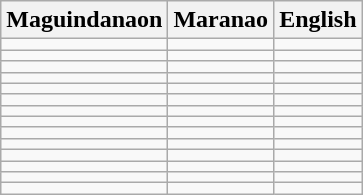<table class="wikitable">
<tr>
<th>Maguindanaon</th>
<th>Maranao</th>
<th>English</th>
</tr>
<tr>
<td>  </td>
<td>  </td>
<td>  </td>
</tr>
<tr>
<td>  </td>
<td>  </td>
<td>  </td>
</tr>
<tr>
<td>  </td>
<td>  </td>
<td>  </td>
</tr>
<tr>
<td>  </td>
<td>  </td>
<td>  </td>
</tr>
<tr>
<td>  </td>
<td>  </td>
<td>  </td>
</tr>
<tr>
<td>  </td>
<td>  </td>
<td>  </td>
</tr>
<tr>
<td>  </td>
<td>  </td>
<td>  </td>
</tr>
<tr>
<td>  </td>
<td>  </td>
<td>  </td>
</tr>
<tr>
<td>  </td>
<td>  </td>
<td>  </td>
</tr>
<tr>
<td>  </td>
<td>  </td>
<td>  </td>
</tr>
<tr>
<td>  </td>
<td>  </td>
<td>  </td>
</tr>
<tr>
<td>  </td>
<td>  </td>
<td>  </td>
</tr>
<tr>
<td>  </td>
<td>  </td>
<td>  </td>
</tr>
<tr>
<td>  </td>
<td>  </td>
<td>  </td>
</tr>
</table>
